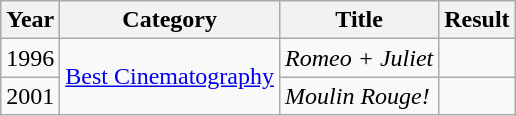<table class="wikitable">
<tr>
<th>Year</th>
<th>Category</th>
<th>Title</th>
<th>Result</th>
</tr>
<tr>
<td>1996</td>
<td rowspan=2><a href='#'>Best Cinematography</a></td>
<td><em>Romeo + Juliet</em></td>
<td></td>
</tr>
<tr>
<td>2001</td>
<td><em>Moulin Rouge!</em></td>
<td></td>
</tr>
</table>
